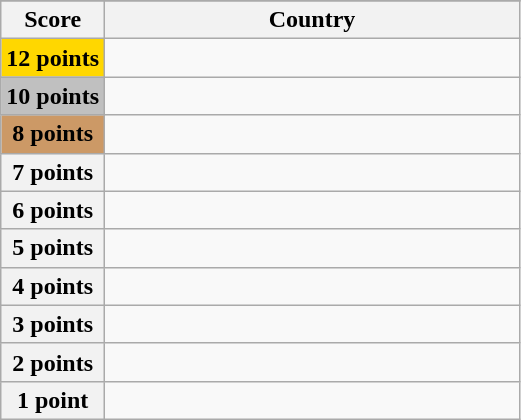<table class="wikitable">
<tr>
</tr>
<tr>
<th scope="col" width="20%">Score</th>
<th scope="col">Country</th>
</tr>
<tr>
<th scope="row" style="background:gold">12 points</th>
<td></td>
</tr>
<tr>
<th scope="row" style="background:silver">10 points</th>
<td></td>
</tr>
<tr>
<th scope="row" style="background:#CC9966">8 points</th>
<td></td>
</tr>
<tr>
<th scope="row">7 points</th>
<td></td>
</tr>
<tr>
<th scope="row">6 points</th>
<td></td>
</tr>
<tr>
<th scope="row">5 points</th>
<td></td>
</tr>
<tr>
<th scope="row">4 points</th>
<td></td>
</tr>
<tr>
<th scope="row">3 points</th>
<td></td>
</tr>
<tr>
<th scope="row">2 points</th>
<td></td>
</tr>
<tr>
<th scope="row">1 point</th>
<td></td>
</tr>
</table>
